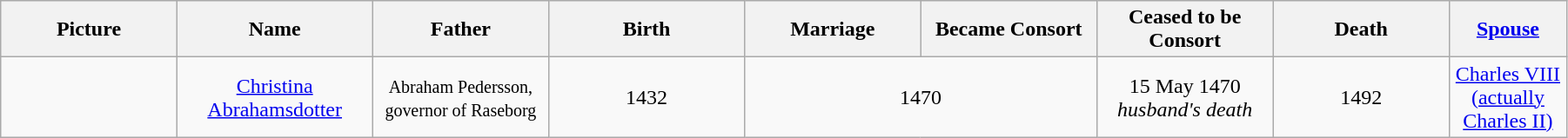<table style="width:95%;" class="wikitable">
<tr>
<th style="width:9%;">Picture</th>
<th style="width:10%;">Name</th>
<th style="width:9%;">Father</th>
<th style="width:10%;">Birth</th>
<th style="width:9%;">Marriage</th>
<th style="width:9%;">Became Consort</th>
<th style="width:9%;">Ceased to be Consort</th>
<th style="width:9%;">Death</th>
<th style="width:6%;"><a href='#'>Spouse</a></th>
</tr>
<tr>
<td align=center></td>
<td align=center><a href='#'>Christina Abrahamsdotter</a><br></td>
<td align=center><small>Abraham Pedersson, governor of Raseborg</small></td>
<td align=center>1432</td>
<td style="text-align:center;" colspan="2">1470</td>
<td style="text-align:center;">15 May 1470<br><em>husband's death</em></td>
<td style="text-align:center;">1492</td>
<td style="text-align:center;"><a href='#'>Charles VIII (actually Charles II)</a></td>
</tr>
</table>
